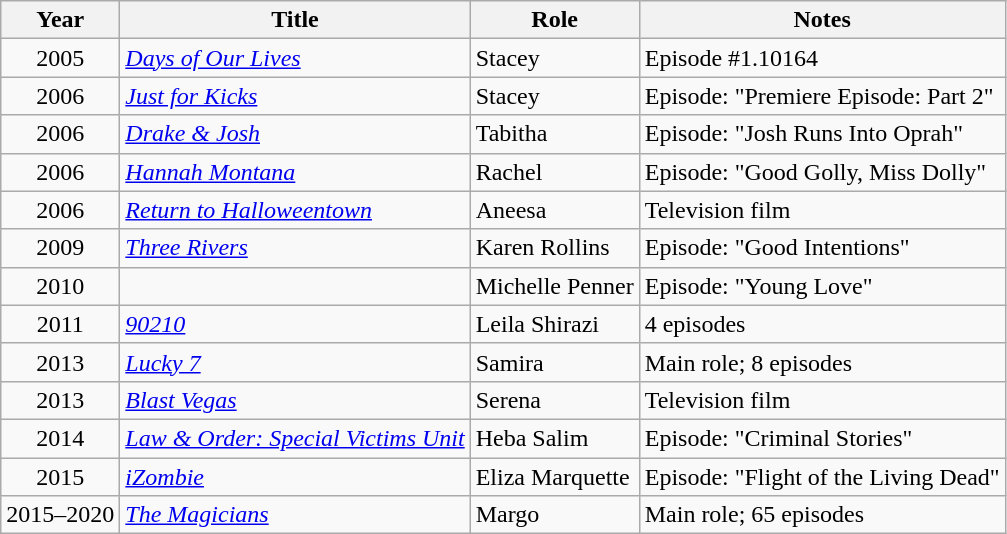<table class="wikitable sortable plainrowheaders">
<tr>
<th>Year</th>
<th>Title</th>
<th>Role</th>
<th class="unsortable">Notes</th>
</tr>
<tr>
<td align="center">2005</td>
<td><em><a href='#'>Days of Our Lives</a></em></td>
<td>Stacey</td>
<td>Episode #1.10164</td>
</tr>
<tr>
<td align="center">2006</td>
<td><em><a href='#'>Just for Kicks</a></em></td>
<td>Stacey</td>
<td>Episode: "Premiere Episode: Part 2"</td>
</tr>
<tr>
<td align="center">2006</td>
<td><em><a href='#'>Drake & Josh</a></em></td>
<td>Tabitha</td>
<td>Episode: "Josh Runs Into Oprah"</td>
</tr>
<tr>
<td align="center">2006</td>
<td><em><a href='#'>Hannah Montana</a></em></td>
<td>Rachel</td>
<td>Episode: "Good Golly, Miss Dolly"</td>
</tr>
<tr>
<td align="center">2006</td>
<td><em><a href='#'>Return to Halloweentown</a></em></td>
<td>Aneesa</td>
<td>Television film</td>
</tr>
<tr>
<td align="center">2009</td>
<td><em><a href='#'>Three Rivers</a></em></td>
<td>Karen Rollins</td>
<td>Episode: "Good Intentions"</td>
</tr>
<tr>
<td align="center">2010</td>
<td><em></em></td>
<td>Michelle Penner</td>
<td>Episode: "Young Love"</td>
</tr>
<tr>
<td align="center">2011</td>
<td><em><a href='#'>90210</a></em></td>
<td>Leila Shirazi</td>
<td>4 episodes</td>
</tr>
<tr>
<td align="center">2013</td>
<td><em><a href='#'>Lucky 7</a></em></td>
<td>Samira</td>
<td>Main role; 8 episodes</td>
</tr>
<tr>
<td align="center">2013</td>
<td><em><a href='#'>Blast Vegas</a></em></td>
<td>Serena</td>
<td>Television film</td>
</tr>
<tr>
<td align="center">2014</td>
<td><em><a href='#'>Law & Order: Special Victims Unit</a></em></td>
<td>Heba Salim</td>
<td>Episode: "Criminal Stories"</td>
</tr>
<tr>
<td align="center">2015</td>
<td><em><a href='#'>iZombie</a></em></td>
<td>Eliza Marquette</td>
<td>Episode: "Flight of the Living Dead"</td>
</tr>
<tr>
<td align="center">2015–2020</td>
<td><em><a href='#'>The Magicians</a></em></td>
<td>Margo</td>
<td>Main role; 65 episodes</td>
</tr>
</table>
